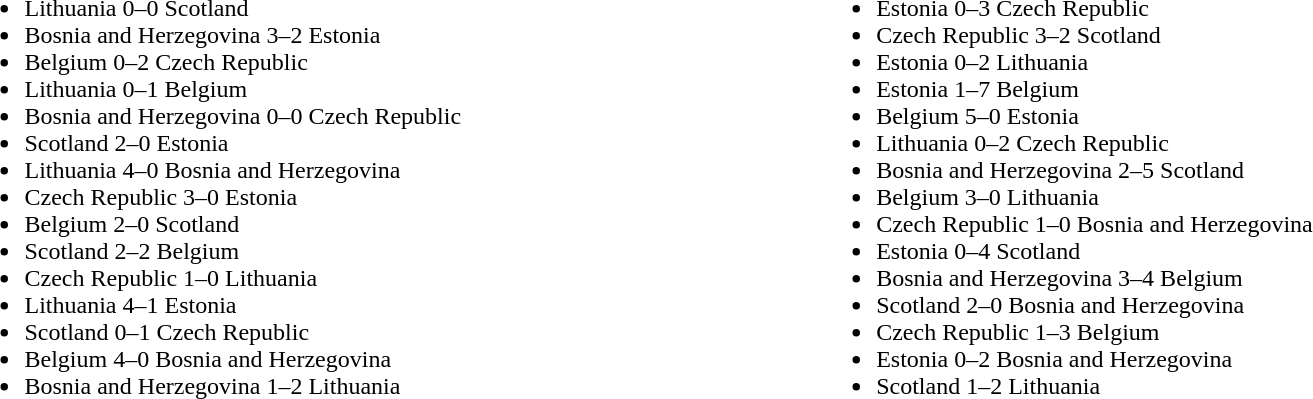<table width=90%>
<tr>
<td valign="middle" align=left width=33%><br><ul><li>Lithuania 0–0 Scotland</li><li>Bosnia and Herzegovina 3–2 Estonia</li><li>Belgium 0–2 Czech Republic</li><li>Lithuania 0–1 Belgium</li><li>Bosnia and Herzegovina 0–0 Czech Republic</li><li>Scotland 2–0 Estonia</li><li>Lithuania 4–0 Bosnia and Herzegovina</li><li>Czech Republic 3–0 Estonia</li><li>Belgium 2–0 Scotland</li><li>Scotland 2–2 Belgium</li><li>Czech Republic 1–0 Lithuania</li><li>Lithuania 4–1 Estonia</li><li>Scotland 0–1 Czech Republic</li><li>Belgium 4–0 Bosnia and Herzegovina</li><li>Bosnia and Herzegovina 1–2 Lithuania</li></ul></td>
<td valign="middle" align="left" width="33%"><br><ul><li>Estonia 0–3 Czech Republic</li><li>Czech Republic 3–2 Scotland</li><li>Estonia 0–2 Lithuania</li><li>Estonia 1–7 Belgium</li><li>Belgium 5–0 Estonia</li><li>Lithuania 0–2 Czech Republic</li><li>Bosnia and Herzegovina 2–5 Scotland</li><li>Belgium 3–0 Lithuania</li><li>Czech Republic 1–0 Bosnia and Herzegovina</li><li>Estonia 0–4 Scotland</li><li>Bosnia and Herzegovina 3–4 Belgium</li><li>Scotland 2–0 Bosnia and Herzegovina</li><li>Czech Republic 1–3 Belgium</li><li>Estonia 0–2 Bosnia and Herzegovina</li><li>Scotland 1–2 Lithuania</li></ul></td>
</tr>
</table>
